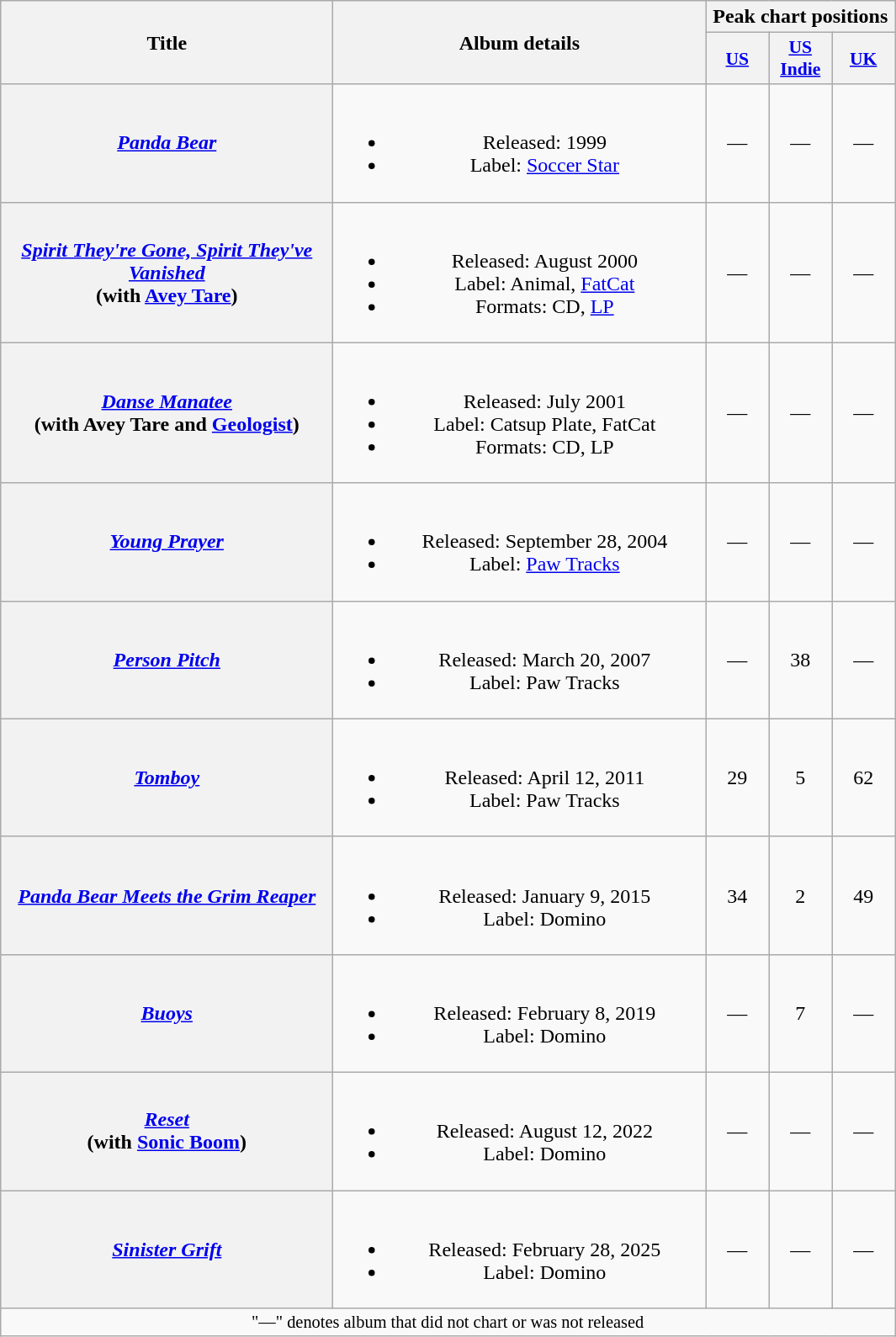<table class="wikitable plainrowheaders" style="text-align:center;">
<tr>
<th scope="col" rowspan="2" style="width:16em;">Title</th>
<th scope="col" rowspan="2" style="width:18em;">Album details</th>
<th scope="col" colspan="3">Peak chart positions</th>
</tr>
<tr>
<th scope="col" style="width:3em;font-size:90%;"><a href='#'>US</a><br></th>
<th scope="col" style="width:3em;font-size:90%;"><a href='#'>US Indie</a><br></th>
<th scope="col" style="width:3em;font-size:90%;"><a href='#'>UK</a><br></th>
</tr>
<tr>
<th scope="row"><em><a href='#'>Panda Bear</a></em></th>
<td><br><ul><li>Released: 1999</li><li>Label: <a href='#'>Soccer Star</a></li></ul></td>
<td>—</td>
<td>—</td>
<td>—</td>
</tr>
<tr>
<th scope="row"><em><a href='#'>Spirit They're Gone, Spirit They've Vanished</a></em><br><span>(with <a href='#'>Avey Tare</a>)</span></th>
<td><br><ul><li>Released: August 2000</li><li>Label: Animal, <a href='#'>FatCat</a></li><li>Formats: CD, <a href='#'>LP</a></li></ul></td>
<td>—</td>
<td>—</td>
<td>—</td>
</tr>
<tr>
<th scope="row"><em><a href='#'>Danse Manatee</a></em><br><span>(with Avey Tare and <a href='#'>Geologist</a>)</span></th>
<td><br><ul><li>Released: July 2001</li><li>Label: Catsup Plate, FatCat</li><li>Formats: CD, LP</li></ul></td>
<td>—</td>
<td>—</td>
<td>—</td>
</tr>
<tr>
<th scope="row"><em><a href='#'>Young Prayer</a></em></th>
<td><br><ul><li>Released: September 28, 2004</li><li>Label: <a href='#'>Paw Tracks</a></li></ul></td>
<td>—</td>
<td>—</td>
<td>—</td>
</tr>
<tr>
<th scope="row"><em><a href='#'>Person Pitch</a></em></th>
<td><br><ul><li>Released: March 20, 2007</li><li>Label: Paw Tracks</li></ul></td>
<td>—</td>
<td>38</td>
<td>—</td>
</tr>
<tr>
<th scope="row"><em><a href='#'>Tomboy</a></em></th>
<td><br><ul><li>Released: April 12, 2011</li><li>Label: Paw Tracks</li></ul></td>
<td>29</td>
<td>5</td>
<td>62</td>
</tr>
<tr>
<th scope="row"><em><a href='#'>Panda Bear Meets the Grim Reaper</a></em></th>
<td><br><ul><li>Released: January 9, 2015</li><li>Label: Domino</li></ul></td>
<td>34</td>
<td>2</td>
<td>49</td>
</tr>
<tr>
<th scope="row"><em><a href='#'>Buoys</a></em></th>
<td><br><ul><li>Released: February 8, 2019</li><li>Label: Domino</li></ul></td>
<td>—</td>
<td>7</td>
<td>—</td>
</tr>
<tr>
<th scope="row"><em><a href='#'>Reset</a></em><br><span>(with <a href='#'>Sonic Boom</a>)</span></th>
<td><br><ul><li>Released: August 12, 2022</li><li>Label: Domino</li></ul></td>
<td>—</td>
<td>—</td>
<td>—</td>
</tr>
<tr>
<th scope="row"><em><a href='#'>Sinister Grift</a></em></th>
<td><br><ul><li>Released: February 28, 2025</li><li>Label: Domino</li></ul></td>
<td>—</td>
<td>—</td>
<td>—</td>
</tr>
<tr>
<td colspan="5" style="text-align:center; font-size:85%;">"—" denotes album that did not chart or was not released</td>
</tr>
</table>
